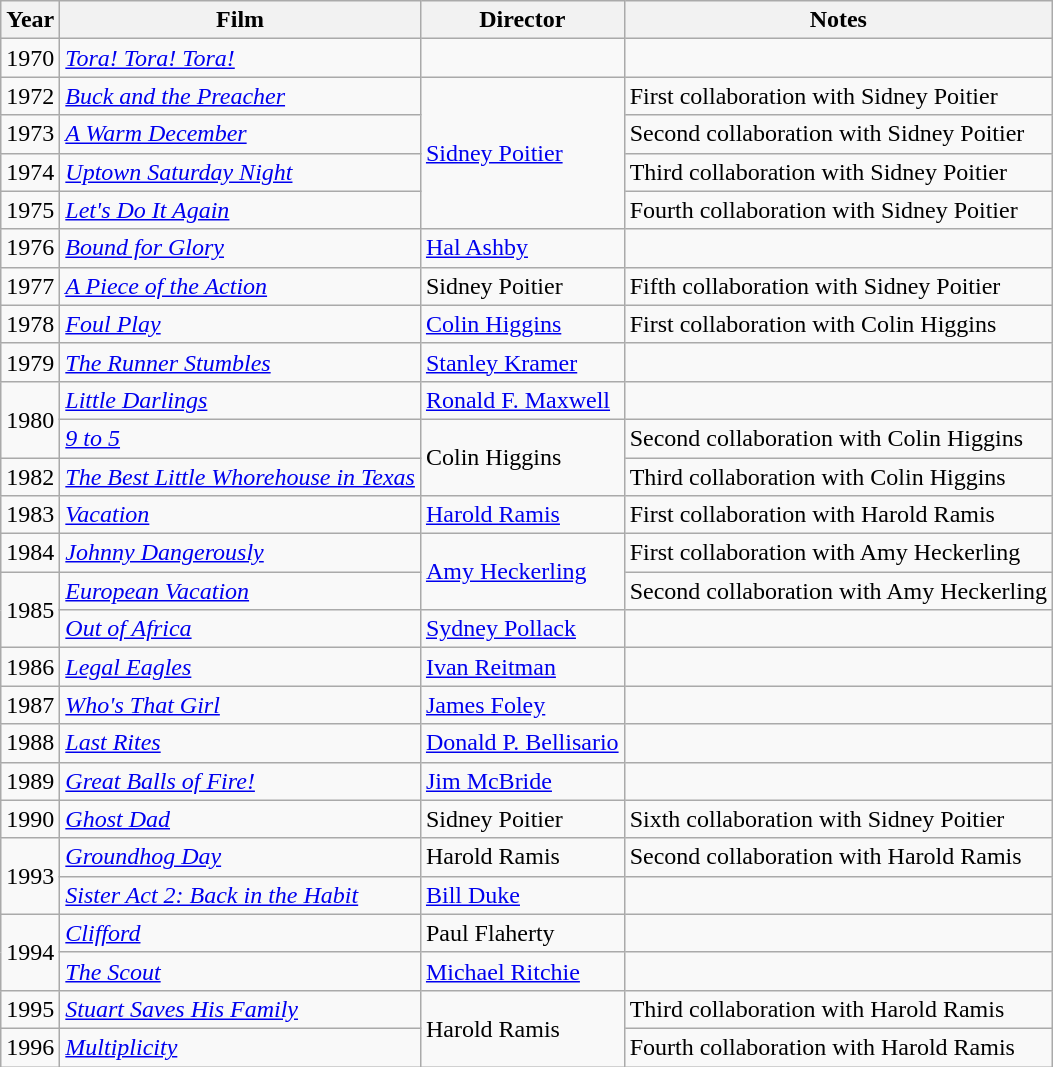<table class="wikitable">
<tr>
<th>Year</th>
<th>Film</th>
<th>Director</th>
<th>Notes</th>
</tr>
<tr>
<td>1970</td>
<td><em><a href='#'>Tora! Tora! Tora!</a></em></td>
<td></td>
<td></td>
</tr>
<tr>
<td>1972</td>
<td><em><a href='#'>Buck and the Preacher</a></em></td>
<td rowspan=4><a href='#'>Sidney Poitier</a></td>
<td>First collaboration with Sidney Poitier</td>
</tr>
<tr>
<td>1973</td>
<td><em><a href='#'>A Warm December</a></em></td>
<td>Second collaboration with Sidney Poitier</td>
</tr>
<tr>
<td>1974</td>
<td><em><a href='#'>Uptown Saturday Night</a></em></td>
<td>Third collaboration with Sidney Poitier</td>
</tr>
<tr>
<td>1975</td>
<td><em><a href='#'>Let's Do It Again</a></em></td>
<td>Fourth collaboration with Sidney Poitier</td>
</tr>
<tr>
<td>1976</td>
<td><em><a href='#'>Bound for Glory</a></em></td>
<td><a href='#'>Hal Ashby</a></td>
<td></td>
</tr>
<tr>
<td>1977</td>
<td><em><a href='#'>A Piece of the Action</a></em></td>
<td>Sidney Poitier</td>
<td>Fifth collaboration with Sidney Poitier</td>
</tr>
<tr>
<td>1978</td>
<td><em><a href='#'>Foul Play</a></em></td>
<td><a href='#'>Colin Higgins</a></td>
<td>First collaboration with Colin Higgins</td>
</tr>
<tr>
<td>1979</td>
<td><em><a href='#'>The Runner Stumbles</a></em></td>
<td><a href='#'>Stanley Kramer</a></td>
<td></td>
</tr>
<tr>
<td rowspan=2>1980</td>
<td><em><a href='#'>Little Darlings</a></em></td>
<td><a href='#'>Ronald F. Maxwell</a></td>
<td></td>
</tr>
<tr>
<td><em><a href='#'>9 to 5</a></em></td>
<td rowspan=2>Colin Higgins</td>
<td>Second collaboration with Colin Higgins</td>
</tr>
<tr>
<td>1982</td>
<td><em><a href='#'>The Best Little Whorehouse in Texas</a></em></td>
<td>Third collaboration with Colin Higgins</td>
</tr>
<tr>
<td>1983</td>
<td><em><a href='#'>Vacation</a></em></td>
<td><a href='#'>Harold Ramis</a></td>
<td>First collaboration with Harold Ramis</td>
</tr>
<tr>
<td>1984</td>
<td><em><a href='#'>Johnny Dangerously</a></em></td>
<td rowspan=2><a href='#'>Amy Heckerling</a></td>
<td>First collaboration with Amy Heckerling</td>
</tr>
<tr>
<td rowspan=2>1985</td>
<td><em><a href='#'>European Vacation</a></em></td>
<td>Second collaboration with Amy Heckerling</td>
</tr>
<tr>
<td><em><a href='#'>Out of Africa</a></em></td>
<td><a href='#'>Sydney Pollack</a></td>
<td></td>
</tr>
<tr>
<td>1986</td>
<td><em><a href='#'>Legal Eagles</a></em></td>
<td><a href='#'>Ivan Reitman</a></td>
<td></td>
</tr>
<tr>
<td>1987</td>
<td><em><a href='#'>Who's That Girl</a></em></td>
<td><a href='#'>James Foley</a></td>
<td></td>
</tr>
<tr>
<td>1988</td>
<td><em><a href='#'>Last Rites</a></em></td>
<td><a href='#'>Donald P. Bellisario</a></td>
<td></td>
</tr>
<tr>
<td>1989</td>
<td><em><a href='#'>Great Balls of Fire!</a></em></td>
<td><a href='#'>Jim McBride</a></td>
<td></td>
</tr>
<tr>
<td>1990</td>
<td><em><a href='#'>Ghost Dad</a></em></td>
<td>Sidney Poitier</td>
<td>Sixth collaboration with Sidney Poitier</td>
</tr>
<tr>
<td rowspan=2>1993</td>
<td><em><a href='#'>Groundhog Day</a></em></td>
<td>Harold Ramis</td>
<td>Second collaboration with Harold Ramis</td>
</tr>
<tr>
<td><em><a href='#'>Sister Act 2: Back in the Habit</a></em></td>
<td><a href='#'>Bill Duke</a></td>
<td></td>
</tr>
<tr>
<td rowspan=2>1994</td>
<td><em><a href='#'>Clifford</a></em></td>
<td>Paul Flaherty</td>
<td></td>
</tr>
<tr>
<td><em><a href='#'>The Scout</a></em></td>
<td><a href='#'>Michael Ritchie</a></td>
<td></td>
</tr>
<tr>
<td>1995</td>
<td><em><a href='#'>Stuart Saves His Family</a></em></td>
<td rowspan=2>Harold Ramis</td>
<td>Third collaboration with Harold Ramis</td>
</tr>
<tr>
<td>1996</td>
<td><em><a href='#'>Multiplicity</a></em></td>
<td>Fourth collaboration with Harold Ramis</td>
</tr>
</table>
